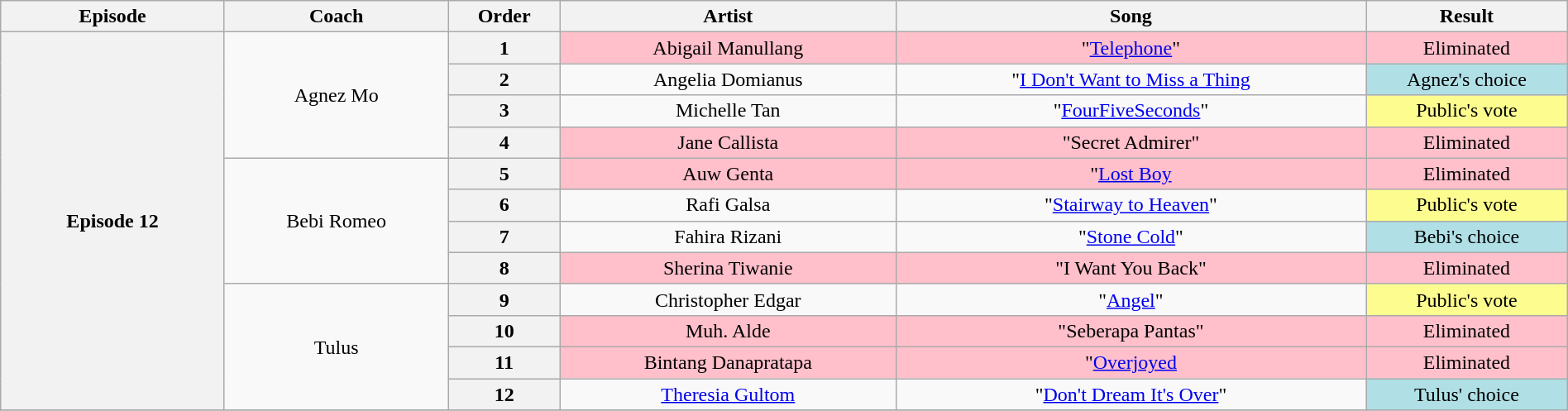<table class="wikitable" style="text-align:center; width:100%;">
<tr>
<th style="width:10%;">Episode</th>
<th style="width:10%;">Coach</th>
<th style="width:05%;">Order</th>
<th style="width:15%;">Artist</th>
<th style="width:21%;">Song</th>
<th style="width:9%;">Result</th>
</tr>
<tr>
<th rowspan="12">Episode 12<br><small></small></th>
<td rowspan=4>Agnez Mo</td>
<th>1</th>
<td style="background:pink;">Abigail Manullang</td>
<td style="background:pink;">"<a href='#'>Telephone</a>"</td>
<td style="background:pink;">Eliminated</td>
</tr>
<tr>
<th>2</th>
<td>Angelia Domianus</td>
<td>"<a href='#'>I Don't Want to Miss a Thing</a></td>
<td style="background:#b0e0e6">Agnez's choice</td>
</tr>
<tr>
<th>3</th>
<td>Michelle Tan</td>
<td>"<a href='#'>FourFiveSeconds</a>"</td>
<td style="background:#fdfc8f;">Public's vote</td>
</tr>
<tr>
<th>4</th>
<td style="background:pink;">Jane Callista</td>
<td style="background:pink;">"Secret Admirer"</td>
<td style="background:pink;">Eliminated</td>
</tr>
<tr>
<td rowspan=4>Bebi Romeo</td>
<th>5</th>
<td style="background:pink;">Auw Genta</td>
<td style="background:pink;">"<a href='#'>Lost Boy</a></td>
<td style="background:pink;">Eliminated</td>
</tr>
<tr>
<th>6</th>
<td>Rafi Galsa</td>
<td>"<a href='#'>Stairway to Heaven</a>"</td>
<td style="background:#fdfc8f;">Public's vote</td>
</tr>
<tr>
<th>7</th>
<td>Fahira Rizani</td>
<td>"<a href='#'>Stone Cold</a>"</td>
<td style="background:#b0e0e6">Bebi's choice</td>
</tr>
<tr>
<th>8</th>
<td style="background:pink;">Sherina Tiwanie</td>
<td style="background:pink;">"I Want You Back"</td>
<td style="background:pink;">Eliminated</td>
</tr>
<tr>
<td rowspan=4>Tulus</td>
<th>9</th>
<td>Christopher Edgar</td>
<td>"<a href='#'>Angel</a>"</td>
<td style="background:#fdfc8f;">Public's vote</td>
</tr>
<tr>
<th>10</th>
<td style="background:pink;">Muh. Alde</td>
<td style="background:pink;">"Seberapa Pantas"</td>
<td style="background:pink;">Eliminated</td>
</tr>
<tr>
<th>11</th>
<td style="background:pink;">Bintang Danapratapa</td>
<td style="background:pink;">"<a href='#'>Overjoyed</a></td>
<td style="background:pink;">Eliminated</td>
</tr>
<tr>
<th>12</th>
<td><a href='#'>Theresia Gultom</a></td>
<td>"<a href='#'>Don't Dream It's Over</a>"</td>
<td style="background:#b0e0e6">Tulus' choice</td>
</tr>
<tr>
</tr>
</table>
